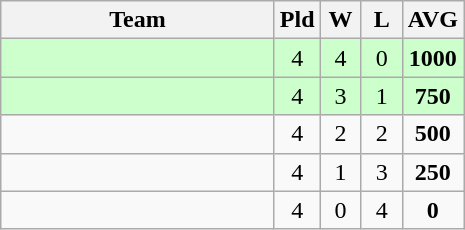<table class="wikitable" style="text-align:center;">
<tr>
<th width=175>Team</th>
<th width=20 abbr="Played">Pld</th>
<th width=20 abbr="Won">W</th>
<th width=20 abbr="Lost">L</th>
<th width=30 abbr="Average">AVG</th>
</tr>
<tr style="background:#ccffcc">
<td align=left></td>
<td>4</td>
<td>4</td>
<td>0</td>
<td><strong>1000</strong></td>
</tr>
<tr style="background:#ccffcc">
<td align=left></td>
<td>4</td>
<td>3</td>
<td>1</td>
<td><strong>750</strong></td>
</tr>
<tr>
<td align=left></td>
<td>4</td>
<td>2</td>
<td>2</td>
<td><strong>500</strong></td>
</tr>
<tr>
<td align=left></td>
<td>4</td>
<td>1</td>
<td>3</td>
<td><strong>250</strong></td>
</tr>
<tr>
<td align=left></td>
<td>4</td>
<td>0</td>
<td>4</td>
<td><strong>0</strong></td>
</tr>
</table>
